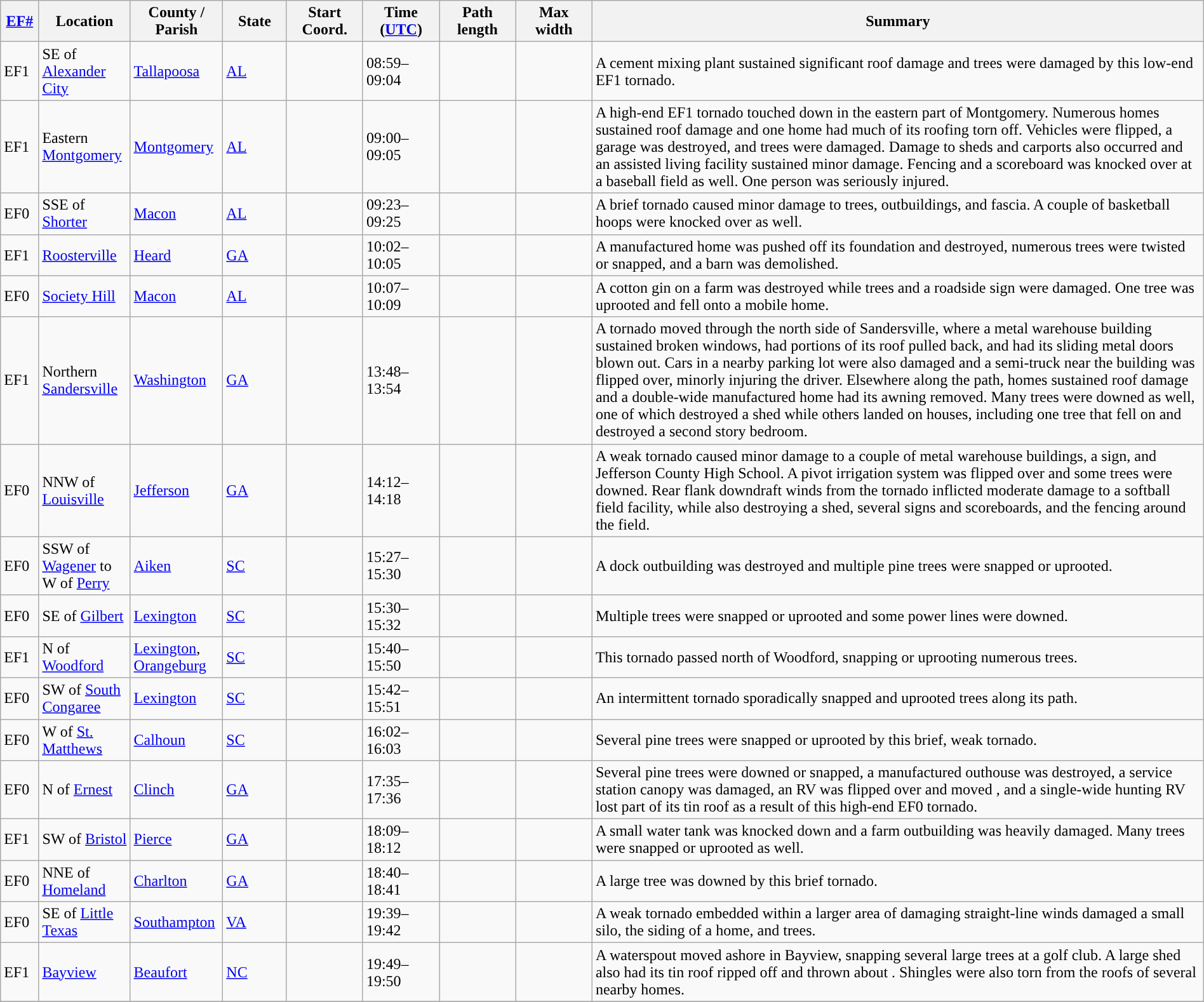<table class="wikitable sortable" style="width:100%;">
<tr>
<th scope="col"  style="width:3%; text-align:center;"><a href='#'>EF#</a></th>
<th scope="col"  style="width:7%; text-align:center;" class="unsortable">Location</th>
<th scope="col"  style="width:6%; text-align:center;" class="unsortable">County / Parish</th>
<th scope="col"  style="width:5%; text-align:center;">State</th>
<th scope="col"  style="width:6%; text-align:center;">Start Coord.</th>
<th scope="col"  style="width:6%; text-align:center;">Time (<a href='#'>UTC</a>)</th>
<th scope="col"  style="width:6%; text-align:center;">Path length</th>
<th scope="col"  style="width:6%; text-align:center;">Max width</th>
<th scope="col" class="unsortable" style="width:48%; text-align:center;">Summary</th>
</tr>
<tr>
<td>EF1</td>
<td>SE of <a href='#'>Alexander City</a></td>
<td><a href='#'>Tallapoosa</a></td>
<td><a href='#'>AL</a></td>
<td></td>
<td>08:59–09:04</td>
<td></td>
<td></td>
<td>A cement mixing plant sustained significant roof damage and trees were damaged by this low-end EF1 tornado.</td>
</tr>
<tr>
<td>EF1</td>
<td>Eastern <a href='#'>Montgomery</a></td>
<td><a href='#'>Montgomery</a></td>
<td><a href='#'>AL</a></td>
<td></td>
<td>09:00–09:05</td>
<td></td>
<td></td>
<td>A high-end EF1 tornado touched down in the eastern part of Montgomery. Numerous homes sustained roof damage and one home had much of its roofing torn off. Vehicles were flipped, a garage was destroyed, and trees were damaged. Damage to sheds and carports also occurred and an assisted living facility sustained minor damage. Fencing and a scoreboard was knocked over at a baseball field as well. One person was seriously injured.</td>
</tr>
<tr>
<td>EF0</td>
<td>SSE of <a href='#'>Shorter</a></td>
<td><a href='#'>Macon</a></td>
<td><a href='#'>AL</a></td>
<td></td>
<td>09:23–09:25</td>
<td></td>
<td></td>
<td>A brief tornado caused minor damage to trees, outbuildings, and fascia. A couple of basketball hoops were knocked over as well.</td>
</tr>
<tr>
<td>EF1</td>
<td><a href='#'>Roosterville</a></td>
<td><a href='#'>Heard</a></td>
<td><a href='#'>GA</a></td>
<td></td>
<td>10:02–10:05</td>
<td></td>
<td></td>
<td>A manufactured home was pushed off its foundation and destroyed, numerous trees were twisted or snapped, and a barn was demolished.</td>
</tr>
<tr>
<td>EF0</td>
<td><a href='#'>Society Hill</a></td>
<td><a href='#'>Macon</a></td>
<td><a href='#'>AL</a></td>
<td></td>
<td>10:07–10:09</td>
<td></td>
<td></td>
<td>A cotton gin on a farm was destroyed while trees and a roadside sign were damaged. One tree was uprooted and fell onto a mobile home.</td>
</tr>
<tr>
<td>EF1</td>
<td>Northern <a href='#'>Sandersville</a></td>
<td><a href='#'>Washington</a></td>
<td><a href='#'>GA</a></td>
<td></td>
<td>13:48–13:54</td>
<td></td>
<td></td>
<td>A tornado moved through the north side of Sandersville, where a metal warehouse building sustained broken windows, had portions of its roof pulled back, and had its sliding metal doors blown out. Cars in a nearby parking lot were also damaged and a semi-truck near the building was flipped over, minorly injuring the driver. Elsewhere along the path, homes sustained roof damage and a double-wide manufactured home had its awning removed. Many trees were downed as well, one of which destroyed a shed while others landed on houses, including one tree that fell on and destroyed a second story bedroom.</td>
</tr>
<tr>
<td>EF0</td>
<td>NNW of <a href='#'>Louisville</a></td>
<td><a href='#'>Jefferson</a></td>
<td><a href='#'>GA</a></td>
<td></td>
<td>14:12–14:18</td>
<td></td>
<td></td>
<td>A weak tornado caused minor damage to a couple of metal warehouse buildings, a sign, and Jefferson County High School. A pivot irrigation system was flipped over and some trees were downed. Rear flank downdraft winds from the tornado inflicted moderate damage to a softball field facility, while also destroying a shed, several signs and scoreboards, and the fencing around the field.</td>
</tr>
<tr>
<td>EF0</td>
<td>SSW of <a href='#'>Wagener</a> to W of <a href='#'>Perry</a></td>
<td><a href='#'>Aiken</a></td>
<td><a href='#'>SC</a></td>
<td></td>
<td>15:27–15:30</td>
<td></td>
<td></td>
<td>A dock outbuilding was destroyed and multiple pine trees were snapped or uprooted.</td>
</tr>
<tr>
<td>EF0</td>
<td>SE of <a href='#'>Gilbert</a></td>
<td><a href='#'>Lexington</a></td>
<td><a href='#'>SC</a></td>
<td></td>
<td>15:30–15:32</td>
<td></td>
<td></td>
<td>Multiple trees were snapped or uprooted and some power lines were downed.</td>
</tr>
<tr>
<td>EF1</td>
<td>N of <a href='#'>Woodford</a></td>
<td><a href='#'>Lexington</a>, <a href='#'>Orangeburg</a></td>
<td><a href='#'>SC</a></td>
<td></td>
<td>15:40–15:50</td>
<td></td>
<td></td>
<td>This tornado passed north of Woodford, snapping or uprooting numerous trees.</td>
</tr>
<tr>
<td>EF0</td>
<td>SW of <a href='#'>South Congaree</a></td>
<td><a href='#'>Lexington</a></td>
<td><a href='#'>SC</a></td>
<td></td>
<td>15:42–15:51</td>
<td></td>
<td></td>
<td>An intermittent tornado sporadically snapped and uprooted trees along its path.</td>
</tr>
<tr>
<td>EF0</td>
<td>W of <a href='#'>St. Matthews</a></td>
<td><a href='#'>Calhoun</a></td>
<td><a href='#'>SC</a></td>
<td></td>
<td>16:02–16:03</td>
<td></td>
<td></td>
<td>Several pine trees were snapped or uprooted by this brief, weak tornado.</td>
</tr>
<tr>
<td>EF0</td>
<td>N of <a href='#'>Ernest</a></td>
<td><a href='#'>Clinch</a></td>
<td><a href='#'>GA</a></td>
<td></td>
<td>17:35–17:36</td>
<td></td>
<td></td>
<td>Several pine trees were downed or snapped, a manufactured outhouse was destroyed, a service station canopy was damaged, an RV was flipped over and moved , and a single-wide hunting RV lost part of its tin roof as a result of this high-end EF0 tornado.</td>
</tr>
<tr>
<td>EF1</td>
<td>SW of <a href='#'>Bristol</a></td>
<td><a href='#'>Pierce</a></td>
<td><a href='#'>GA</a></td>
<td></td>
<td>18:09–18:12</td>
<td></td>
<td></td>
<td>A small water tank was knocked down and a farm outbuilding was heavily damaged. Many trees were snapped or uprooted as well.</td>
</tr>
<tr>
<td>EF0</td>
<td>NNE of <a href='#'>Homeland</a></td>
<td><a href='#'>Charlton</a></td>
<td><a href='#'>GA</a></td>
<td></td>
<td>18:40–18:41</td>
<td></td>
<td></td>
<td>A large tree was downed by this brief tornado.</td>
</tr>
<tr>
<td>EF0</td>
<td>SE of <a href='#'>Little Texas</a></td>
<td><a href='#'>Southampton</a></td>
<td><a href='#'>VA</a></td>
<td></td>
<td>19:39–19:42</td>
<td></td>
<td></td>
<td>A weak tornado embedded within a larger area of damaging straight-line winds damaged a small silo, the siding of a home, and trees.</td>
</tr>
<tr>
<td>EF1</td>
<td><a href='#'>Bayview</a></td>
<td><a href='#'>Beaufort</a></td>
<td><a href='#'>NC</a></td>
<td></td>
<td>19:49–19:50</td>
<td></td>
<td></td>
<td>A waterspout moved ashore in Bayview, snapping several large trees at a golf club. A large shed also had its tin roof ripped off and thrown about . Shingles were also torn from the roofs of several nearby homes.</td>
</tr>
<tr>
</tr>
</table>
